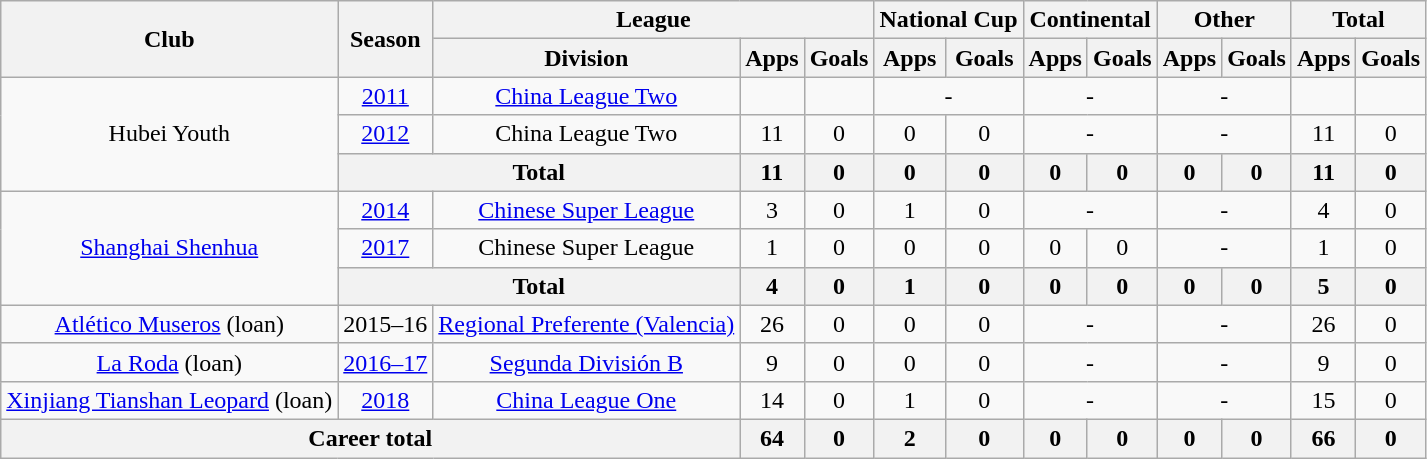<table class="wikitable" style="text-align: center">
<tr>
<th rowspan="2">Club</th>
<th rowspan="2">Season</th>
<th colspan="3">League</th>
<th colspan="2">National Cup</th>
<th colspan="2">Continental</th>
<th colspan="2">Other</th>
<th colspan="2">Total</th>
</tr>
<tr>
<th>Division</th>
<th>Apps</th>
<th>Goals</th>
<th>Apps</th>
<th>Goals</th>
<th>Apps</th>
<th>Goals</th>
<th>Apps</th>
<th>Goals</th>
<th>Apps</th>
<th>Goals</th>
</tr>
<tr>
<td rowspan=3>Hubei Youth</td>
<td><a href='#'>2011</a></td>
<td><a href='#'>China League Two</a></td>
<td></td>
<td></td>
<td colspan="2">-</td>
<td colspan="2">-</td>
<td colspan="2">-</td>
<td></td>
<td></td>
</tr>
<tr>
<td><a href='#'>2012</a></td>
<td>China League Two</td>
<td>11</td>
<td>0</td>
<td>0</td>
<td>0</td>
<td colspan="2">-</td>
<td colspan="2">-</td>
<td>11</td>
<td>0</td>
</tr>
<tr>
<th colspan="2"><strong>Total</strong></th>
<th>11</th>
<th>0</th>
<th>0</th>
<th>0</th>
<th>0</th>
<th>0</th>
<th>0</th>
<th>0</th>
<th>11</th>
<th>0</th>
</tr>
<tr>
<td rowspan=3><a href='#'>Shanghai Shenhua</a></td>
<td><a href='#'>2014</a></td>
<td><a href='#'>Chinese Super League</a></td>
<td>3</td>
<td>0</td>
<td>1</td>
<td>0</td>
<td colspan="2">-</td>
<td colspan="2">-</td>
<td>4</td>
<td>0</td>
</tr>
<tr>
<td><a href='#'>2017</a></td>
<td>Chinese Super League</td>
<td>1</td>
<td>0</td>
<td>0</td>
<td>0</td>
<td>0</td>
<td>0</td>
<td colspan="2">-</td>
<td>1</td>
<td>0</td>
</tr>
<tr>
<th colspan="2"><strong>Total</strong></th>
<th>4</th>
<th>0</th>
<th>1</th>
<th>0</th>
<th>0</th>
<th>0</th>
<th>0</th>
<th>0</th>
<th>5</th>
<th>0</th>
</tr>
<tr>
<td><a href='#'>Atlético Museros</a> (loan)</td>
<td>2015–16</td>
<td><a href='#'>Regional Preferente (Valencia)</a></td>
<td>26</td>
<td>0</td>
<td>0</td>
<td>0</td>
<td colspan="2">-</td>
<td colspan="2">-</td>
<td>26</td>
<td>0</td>
</tr>
<tr>
<td><a href='#'>La Roda</a> (loan)</td>
<td><a href='#'>2016–17</a></td>
<td><a href='#'>Segunda División B</a></td>
<td>9</td>
<td>0</td>
<td>0</td>
<td>0</td>
<td colspan="2">-</td>
<td colspan="2">-</td>
<td>9</td>
<td>0</td>
</tr>
<tr>
<td><a href='#'>Xinjiang Tianshan Leopard</a> (loan)</td>
<td><a href='#'>2018</a></td>
<td><a href='#'>China League One</a></td>
<td>14</td>
<td>0</td>
<td>1</td>
<td>0</td>
<td colspan="2">-</td>
<td colspan="2">-</td>
<td>15</td>
<td>0</td>
</tr>
<tr>
<th colspan=3>Career total</th>
<th>64</th>
<th>0</th>
<th>2</th>
<th>0</th>
<th>0</th>
<th>0</th>
<th>0</th>
<th>0</th>
<th>66</th>
<th>0</th>
</tr>
</table>
